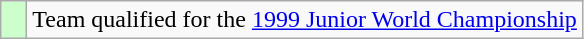<table class="wikitable" style="text-align: left;">
<tr>
<td width=10px bgcolor=#ccffcc></td>
<td>Team qualified for the <a href='#'>1999 Junior World Championship</a></td>
</tr>
</table>
